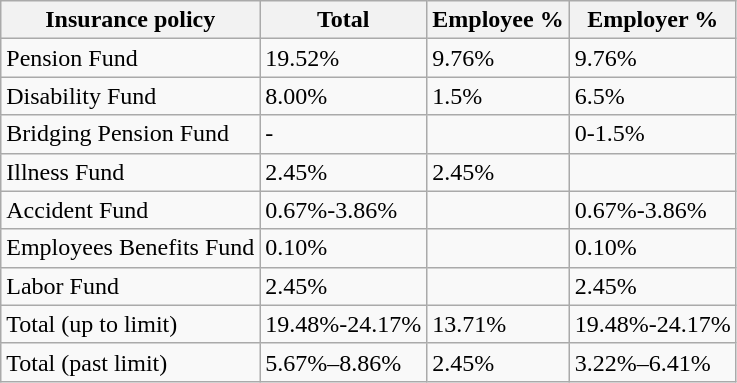<table class="wikitable">
<tr>
<th>Insurance policy</th>
<th>Total</th>
<th>Employee %</th>
<th>Employer %</th>
</tr>
<tr>
<td>Pension Fund</td>
<td>19.52%</td>
<td>9.76%</td>
<td>9.76%</td>
</tr>
<tr>
<td>Disability Fund</td>
<td>8.00%</td>
<td>1.5%</td>
<td>6.5%</td>
</tr>
<tr>
<td>Bridging Pension Fund</td>
<td>-</td>
<td></td>
<td>0-1.5%</td>
</tr>
<tr>
<td>Illness Fund</td>
<td>2.45%</td>
<td>2.45%</td>
<td></td>
</tr>
<tr>
<td>Accident Fund</td>
<td>0.67%-3.86%</td>
<td></td>
<td>0.67%-3.86%</td>
</tr>
<tr>
<td>Employees Benefits Fund</td>
<td>0.10%</td>
<td></td>
<td>0.10%</td>
</tr>
<tr>
<td>Labor Fund</td>
<td>2.45%</td>
<td></td>
<td>2.45%</td>
</tr>
<tr>
<td>Total (up to limit)</td>
<td>19.48%-24.17%</td>
<td>13.71%</td>
<td>19.48%-24.17%</td>
</tr>
<tr>
<td>Total (past limit)</td>
<td>5.67%–8.86%</td>
<td>2.45%</td>
<td>3.22%–6.41%</td>
</tr>
</table>
